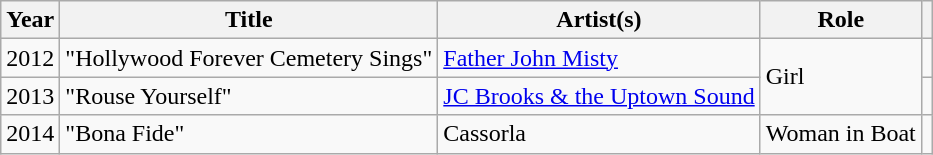<table class="wikitable sortable">
<tr>
<th>Year</th>
<th>Title</th>
<th>Artist(s)</th>
<th>Role</th>
<th class="unsortable"></th>
</tr>
<tr>
<td>2012</td>
<td>"Hollywood Forever Cemetery Sings"</td>
<td><a href='#'>Father John Misty</a></td>
<td rowspan="2">Girl</td>
<td></td>
</tr>
<tr>
<td>2013</td>
<td>"Rouse Yourself"</td>
<td><a href='#'>JC Brooks & the Uptown Sound</a></td>
<td></td>
</tr>
<tr>
<td>2014</td>
<td>"Bona Fide"</td>
<td>Cassorla</td>
<td>Woman in Boat</td>
<td></td>
</tr>
</table>
